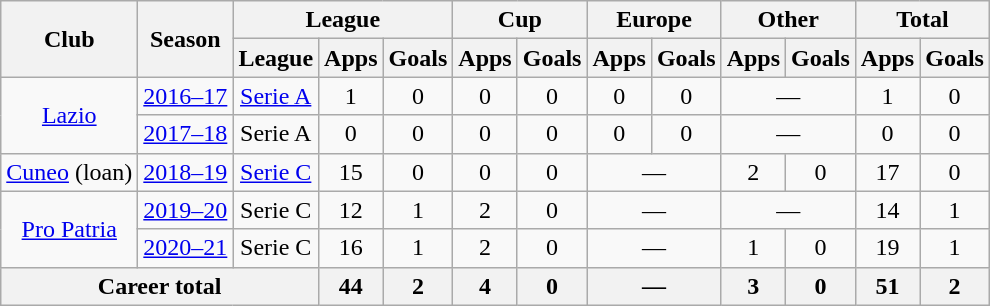<table class="wikitable" style="text-align: center;">
<tr>
<th rowspan="2">Club</th>
<th rowspan="2">Season</th>
<th colspan="3">League</th>
<th colspan="2">Cup</th>
<th colspan="2">Europe</th>
<th colspan="2">Other</th>
<th colspan="2">Total</th>
</tr>
<tr>
<th>League</th>
<th>Apps</th>
<th>Goals</th>
<th>Apps</th>
<th>Goals</th>
<th>Apps</th>
<th>Goals</th>
<th>Apps</th>
<th>Goals</th>
<th>Apps</th>
<th>Goals</th>
</tr>
<tr>
<td rowspan="2"><a href='#'>Lazio</a></td>
<td><a href='#'>2016–17</a></td>
<td><a href='#'>Serie A</a></td>
<td>1</td>
<td>0</td>
<td>0</td>
<td>0</td>
<td>0</td>
<td>0</td>
<td colspan="2">—</td>
<td>1</td>
<td>0</td>
</tr>
<tr>
<td><a href='#'>2017–18</a></td>
<td>Serie A</td>
<td>0</td>
<td>0</td>
<td>0</td>
<td>0</td>
<td>0</td>
<td>0</td>
<td colspan="2">—</td>
<td>0</td>
<td>0</td>
</tr>
<tr>
<td><a href='#'>Cuneo</a> (loan)</td>
<td><a href='#'>2018–19</a></td>
<td><a href='#'>Serie C</a></td>
<td>15</td>
<td>0</td>
<td>0</td>
<td 0>0</td>
<td colspan="2">—</td>
<td>2</td>
<td>0</td>
<td>17</td>
<td>0</td>
</tr>
<tr>
<td rowspan="2"><a href='#'>Pro Patria</a></td>
<td><a href='#'>2019–20</a></td>
<td>Serie C</td>
<td>12</td>
<td>1</td>
<td>2</td>
<td>0</td>
<td colspan="2">—</td>
<td colspan="2">—</td>
<td>14</td>
<td>1</td>
</tr>
<tr>
<td><a href='#'>2020–21</a></td>
<td>Serie C</td>
<td>16</td>
<td>1</td>
<td>2</td>
<td>0</td>
<td colspan="2">—</td>
<td>1</td>
<td>0</td>
<td>19</td>
<td>1</td>
</tr>
<tr>
<th colspan="3">Career total</th>
<th>44</th>
<th>2</th>
<th>4</th>
<th>0</th>
<th colspan="2">—</th>
<th>3</th>
<th>0</th>
<th>51</th>
<th>2</th>
</tr>
</table>
